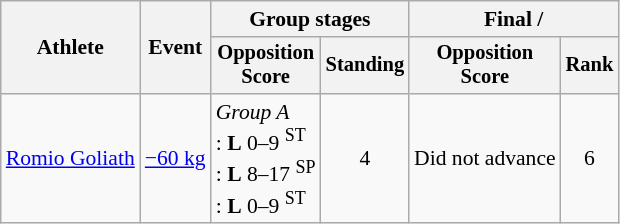<table class="wikitable" style="font-size:90%">
<tr>
<th rowspan=2>Athlete</th>
<th rowspan=2>Event</th>
<th colspan=2>Group stages</th>
<th colspan=2>Final / </th>
</tr>
<tr style="font-size:95%">
<th>Opposition<br>Score</th>
<th>Standing</th>
<th>Opposition<br>Score</th>
<th>Rank</th>
</tr>
<tr align=center>
<td align=left><a href='#'>Romio Goliath</a></td>
<td align=left><a href='#'>−60 kg</a></td>
<td align=left><em>Group A</em><br>: <strong>L</strong> 0–9 <sup>ST</sup><br>: <strong>L</strong> 8–17 <sup>SP</sup><br>: <strong>L</strong> 0–9 <sup>ST</sup></td>
<td>4</td>
<td>Did not advance</td>
<td>6</td>
</tr>
</table>
